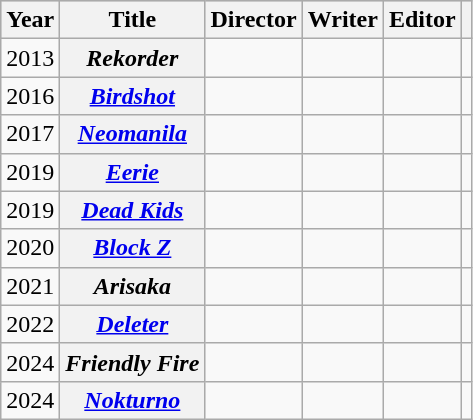<table class="wikitable plainrowheaders sortable">
<tr style="background:#ccc; text-align:center;">
<th scope="col">Year</th>
<th scope="col">Title</th>
<th scope="col">Director</th>
<th scope="col">Writer</th>
<th scope="col">Editor</th>
<th scope="col" class="unsortable"></th>
</tr>
<tr>
<td>2013</td>
<th scope=row><em>Rekorder</em></th>
<td></td>
<td></td>
<td></td>
<td style="text-align:center;"></td>
</tr>
<tr>
<td>2016</td>
<th scope=row><em><a href='#'>Birdshot</a></em></th>
<td></td>
<td></td>
<td></td>
<td style="text-align:center;"></td>
</tr>
<tr>
<td>2017</td>
<th scope=row><em><a href='#'>Neomanila</a></em></th>
<td></td>
<td></td>
<td></td>
<td style="text-align:center;"></td>
</tr>
<tr>
<td>2019</td>
<th scope=row><em><a href='#'>Eerie</a></em></th>
<td></td>
<td></td>
<td></td>
<td style="text-align:center;"></td>
</tr>
<tr>
<td>2019</td>
<th scope=row><em><a href='#'>Dead Kids</a></em></th>
<td></td>
<td></td>
<td></td>
<td style="text-align:center;"></td>
</tr>
<tr>
<td>2020</td>
<th scope=row><em><a href='#'>Block Z</a></em></th>
<td></td>
<td></td>
<td></td>
<td style="text-align:center;"></td>
</tr>
<tr>
<td>2021</td>
<th scope=row><em>Arisaka</em></th>
<td></td>
<td></td>
<td></td>
<td style="text-align:center;"></td>
</tr>
<tr>
<td>2022</td>
<th scope=row><em><a href='#'>Deleter</a></em></th>
<td></td>
<td></td>
<td></td>
<td></td>
</tr>
<tr>
<td>2024</td>
<th scope=row><em>Friendly Fire</em></th>
<td></td>
<td></td>
<td></td>
<td></td>
</tr>
<tr>
<td>2024</td>
<th scope="row"><em><a href='#'>Nokturno</a></th>
<td></td>
<td></td>
<td></td>
<td></td>
</tr>
</table>
